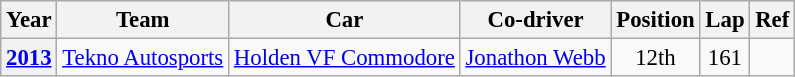<table class="wikitable" style="font-size: 95%;">
<tr>
<th>Year</th>
<th>Team</th>
<th>Car</th>
<th>Co-driver</th>
<th>Position</th>
<th>Lap</th>
<th>Ref</th>
</tr>
<tr>
<th><a href='#'>2013</a></th>
<td><a href='#'>Tekno Autosports</a></td>
<td><a href='#'>Holden VF Commodore</a></td>
<td> <a href='#'>Jonathon Webb</a></td>
<td align=center>12th</td>
<td align=center>161</td>
<td align=center></td>
</tr>
</table>
